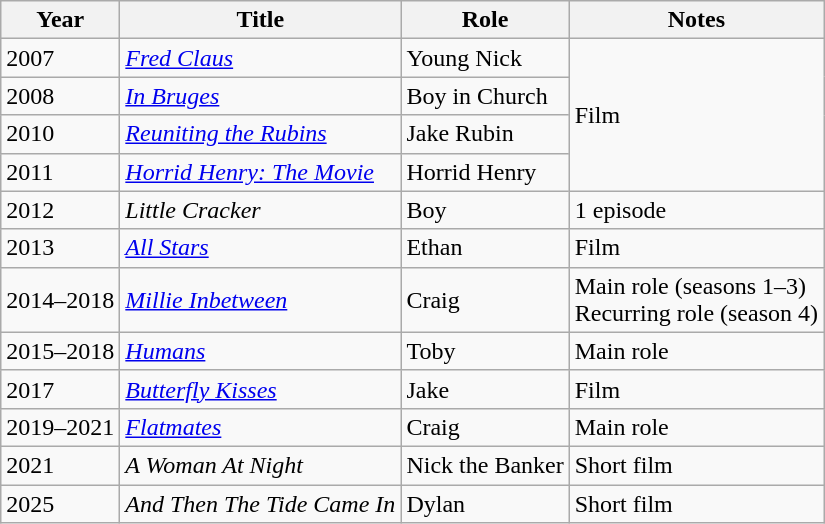<table class="wikitable unsortable">
<tr>
<th>Year</th>
<th>Title</th>
<th>Role</th>
<th>Notes</th>
</tr>
<tr>
<td>2007</td>
<td><em><a href='#'>Fred Claus</a></em></td>
<td>Young Nick</td>
<td rowspan="4">Film</td>
</tr>
<tr>
<td>2008</td>
<td><em><a href='#'>In Bruges</a></em></td>
<td>Boy in Church</td>
</tr>
<tr>
<td>2010</td>
<td><em><a href='#'>Reuniting the Rubins</a></em></td>
<td>Jake Rubin</td>
</tr>
<tr>
<td>2011</td>
<td><em><a href='#'>Horrid Henry: The Movie</a></em></td>
<td>Horrid Henry</td>
</tr>
<tr>
<td>2012</td>
<td><em>Little Cracker</em></td>
<td>Boy</td>
<td>1 episode</td>
</tr>
<tr>
<td>2013</td>
<td><em><a href='#'>All Stars</a></em></td>
<td>Ethan</td>
<td>Film</td>
</tr>
<tr>
<td>2014–2018</td>
<td><em><a href='#'>Millie Inbetween</a></em></td>
<td>Craig</td>
<td>Main role (seasons 1–3)<br>Recurring role (season 4)</td>
</tr>
<tr>
<td>2015–2018</td>
<td><em><a href='#'>Humans</a></em></td>
<td>Toby</td>
<td>Main role</td>
</tr>
<tr>
<td>2017</td>
<td><em><a href='#'>Butterfly Kisses</a></em></td>
<td>Jake</td>
<td>Film</td>
</tr>
<tr>
<td>2019–2021</td>
<td><em><a href='#'>Flatmates</a></em></td>
<td>Craig</td>
<td>Main role</td>
</tr>
<tr>
<td>2021</td>
<td><em>A Woman At Night</em></td>
<td>Nick the Banker</td>
<td>Short film</td>
</tr>
<tr>
<td>2025</td>
<td><em>And Then The Tide Came In</em></td>
<td>Dylan</td>
<td>Short film</td>
</tr>
</table>
